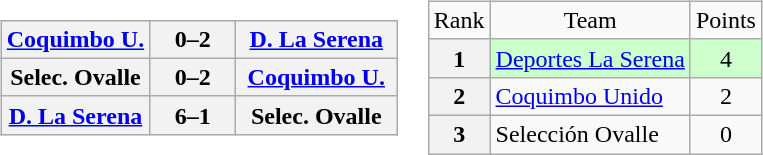<table>
<tr>
<td><br><table class="wikitable" style="text-align:center">
<tr>
<th !width="130"><a href='#'>Coquimbo U.</a></th>
<th width="50">0–2</th>
<th width="100"><a href='#'>D. La Serena</a></th>
</tr>
<tr>
<th !width="130">Selec. Ovalle</th>
<th width="50">0–2</th>
<th width="100"><a href='#'>Coquimbo U.</a></th>
</tr>
<tr>
<th !width="130"><a href='#'>D. La Serena</a></th>
<th width="50">6–1</th>
<th width="100">Selec. Ovalle</th>
</tr>
</table>
</td>
<td><br><table class="wikitable" style="text-align: center;">
<tr>
<td>Rank</td>
<td>Team</td>
<td>Points</td>
</tr>
<tr bgcolor=#ccffcc>
<th>1</th>
<td style="text-align: left;"><a href='#'>Deportes La Serena</a></td>
<td>4</td>
</tr>
<tr>
<th>2</th>
<td style="text-align: left;"><a href='#'>Coquimbo Unido</a></td>
<td>2</td>
</tr>
<tr>
<th>3</th>
<td style="text-align: left;">Selección Ovalle</td>
<td>0</td>
</tr>
</table>
</td>
</tr>
</table>
